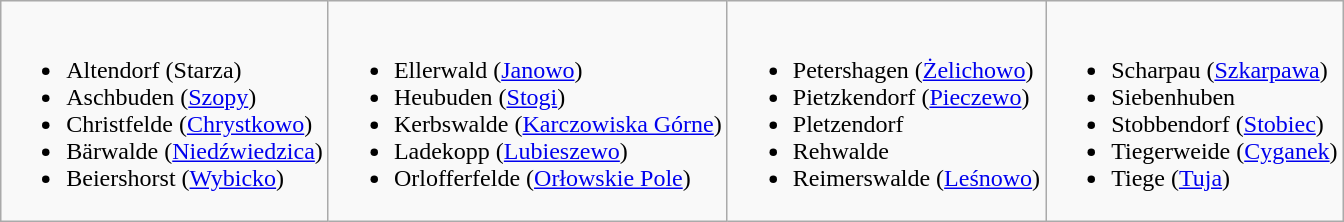<table class="wikitable">
<tr>
<td><br><ul><li>Altendorf (Starza)</li><li>Aschbuden (<a href='#'>Szopy</a>)</li><li>Christfelde (<a href='#'>Chrystkowo</a>)</li><li>Bärwalde (<a href='#'>Niedźwiedzica</a>)</li><li>Beiershorst (<a href='#'>Wybicko</a>)</li></ul></td>
<td><br><ul><li>Ellerwald (<a href='#'>Janowo</a>)</li><li>Heubuden (<a href='#'>Stogi</a>)</li><li>Kerbswalde (<a href='#'>Karczowiska Górne</a>)</li><li>Ladekopp (<a href='#'>Lubieszewo</a>)</li><li>Orlofferfelde (<a href='#'>Orłowskie Pole</a>)</li></ul></td>
<td><br><ul><li>Petershagen (<a href='#'>Żelichowo</a>)</li><li>Pietzkendorf (<a href='#'>Pieczewo</a>)</li><li>Pletzendorf</li><li>Rehwalde</li><li>Reimerswalde (<a href='#'>Leśnowo</a>)</li></ul></td>
<td><br><ul><li>Scharpau (<a href='#'>Szkarpawa</a>)</li><li>Siebenhuben</li><li>Stobbendorf (<a href='#'>Stobiec</a>)</li><li>Tiegerweide (<a href='#'>Cyganek</a>)</li><li>Tiege (<a href='#'>Tuja</a>)</li></ul></td>
</tr>
</table>
